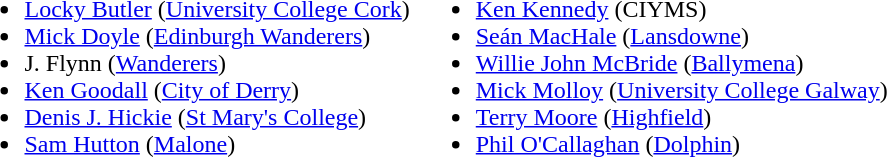<table>
<tr style="vertical-align:top">
<td><br><ul><li><a href='#'>Locky Butler</a> (<a href='#'>University College Cork</a>)</li><li><a href='#'>Mick Doyle</a> (<a href='#'>Edinburgh Wanderers</a>)</li><li>J. Flynn (<a href='#'>Wanderers</a>)</li><li><a href='#'>Ken Goodall</a> (<a href='#'>City of Derry</a>)</li><li><a href='#'>Denis J. Hickie</a> (<a href='#'>St Mary's College</a>)</li><li><a href='#'>Sam Hutton</a> (<a href='#'>Malone</a>)</li></ul></td>
<td><br><ul><li><a href='#'>Ken Kennedy</a> (CIYMS)</li><li><a href='#'>Seán MacHale</a> (<a href='#'>Lansdowne</a>)</li><li><a href='#'>Willie John McBride</a> (<a href='#'>Ballymena</a>)</li><li><a href='#'>Mick Molloy</a> (<a href='#'>University College Galway</a>)</li><li><a href='#'>Terry Moore</a> (<a href='#'>Highfield</a>)</li><li><a href='#'>Phil O'Callaghan</a> (<a href='#'>Dolphin</a>)</li></ul></td>
</tr>
</table>
